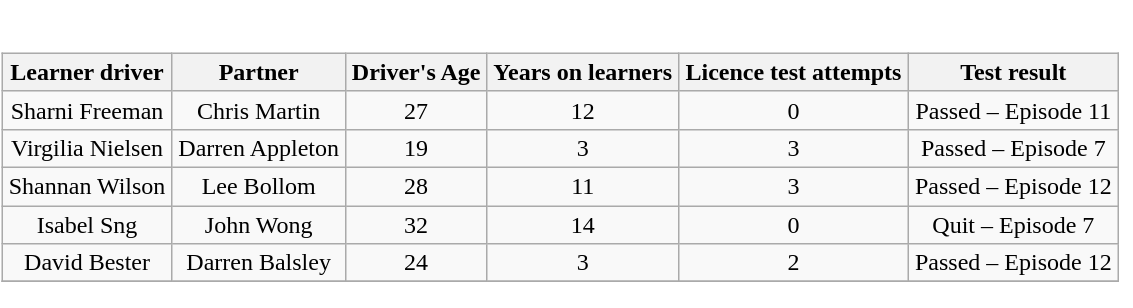<table align="left">
<tr>
</tr>
<tr bgcolor="white">
<td><br><table align="left" class="wikitable" style="text-align: center" width="99%" bgcolor="white">
<tr>
<th>Learner driver</th>
<th>Partner</th>
<th>Driver's Age</th>
<th>Years on learners</th>
<th>Licence test attempts</th>
<th>Test result</th>
</tr>
<tr>
<td>Sharni Freeman</td>
<td>Chris Martin</td>
<td>27</td>
<td>12</td>
<td>0</td>
<td>Passed – Episode 11</td>
</tr>
<tr>
<td>Virgilia Nielsen</td>
<td>Darren Appleton</td>
<td>19</td>
<td>3</td>
<td>3</td>
<td>Passed – Episode 7</td>
</tr>
<tr>
<td>Shannan Wilson</td>
<td>Lee Bollom</td>
<td>28</td>
<td>11</td>
<td>3</td>
<td>Passed – Episode 12</td>
</tr>
<tr>
<td>Isabel Sng</td>
<td>John Wong</td>
<td>32</td>
<td>14</td>
<td>0</td>
<td>Quit – Episode 7</td>
</tr>
<tr>
<td>David Bester</td>
<td>Darren Balsley</td>
<td>24</td>
<td>3</td>
<td>2</td>
<td>Passed – Episode 12</td>
</tr>
<tr>
</tr>
</table>
</td>
</tr>
</table>
